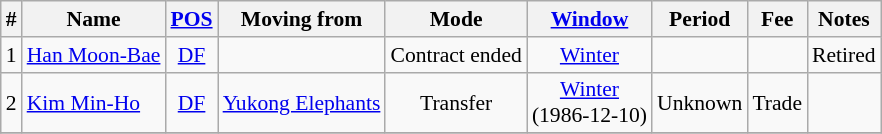<table class="wikitable sortable" style="text-align: center; font-size:90%;">
<tr>
<th>#</th>
<th>Name</th>
<th><a href='#'>POS</a></th>
<th>Moving from</th>
<th>Mode</th>
<th><a href='#'>Window</a></th>
<th>Period</th>
<th>Fee</th>
<th>Notes</th>
</tr>
<tr>
<td>1</td>
<td align=left> <a href='#'>Han Moon-Bae</a></td>
<td><a href='#'>DF</a></td>
<td align=left></td>
<td>Contract ended</td>
<td><a href='#'>Winter</a></td>
<td></td>
<td></td>
<td>Retired</td>
</tr>
<tr>
<td>2</td>
<td align=left> <a href='#'>Kim Min-Ho</a></td>
<td><a href='#'>DF</a></td>
<td align=left> <a href='#'>Yukong Elephants</a></td>
<td>Transfer</td>
<td><a href='#'>Winter</a><br>(1986-12-10)</td>
<td>Unknown</td>
<td>Trade</td>
<td></td>
</tr>
<tr>
</tr>
</table>
